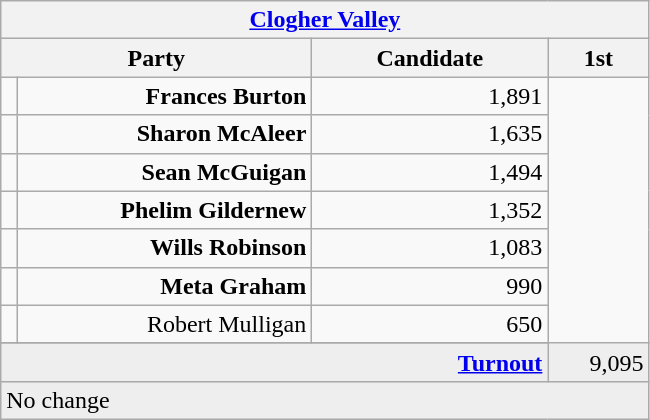<table class="wikitable">
<tr>
<th colspan="4" align="center"><a href='#'>Clogher Valley</a></th>
</tr>
<tr>
<th colspan="2" align="center" width=200>Party</th>
<th width=150>Candidate</th>
<th width=60>1st </th>
</tr>
<tr>
<td></td>
<td align="right"><strong>Frances Burton</strong></td>
<td align="right">1,891</td>
</tr>
<tr>
<td></td>
<td align="right"><strong>Sharon McAleer</strong></td>
<td align="right">1,635</td>
</tr>
<tr>
<td></td>
<td align="right"><strong>Sean McGuigan</strong></td>
<td align="right">1,494</td>
</tr>
<tr>
<td></td>
<td align="right"><strong>Phelim Gildernew</strong></td>
<td align="right">1,352</td>
</tr>
<tr>
<td></td>
<td align="right"><strong>Wills Robinson</strong></td>
<td align="right">1,083</td>
</tr>
<tr>
<td></td>
<td align="right"><strong>Meta Graham</strong></td>
<td align="right">990</td>
</tr>
<tr>
<td></td>
<td align="right">Robert Mulligan</td>
<td align="right">650</td>
</tr>
<tr>
</tr>
<tr bgcolor="EEEEEE">
<td colspan=3 align="right"><strong><a href='#'>Turnout</a></strong></td>
<td align="right">9,095</td>
</tr>
<tr bgcolor="EEEEEE">
<td colspan=4 bgcolor="EEEEEE">No change</td>
</tr>
</table>
